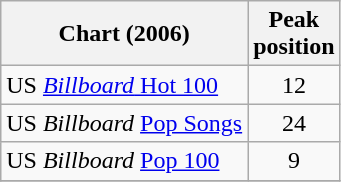<table class="wikitable">
<tr>
<th>Chart (2006)</th>
<th>Peak<br>position</th>
</tr>
<tr>
<td>US <a href='#'><em>Billboard</em> Hot 100</a></td>
<td align="center">12</td>
</tr>
<tr>
<td>US <em>Billboard</em> <a href='#'>Pop Songs</a></td>
<td align="center">24</td>
</tr>
<tr>
<td>US <em>Billboard</em> <a href='#'>Pop 100</a></td>
<td align="center">9</td>
</tr>
<tr>
</tr>
</table>
